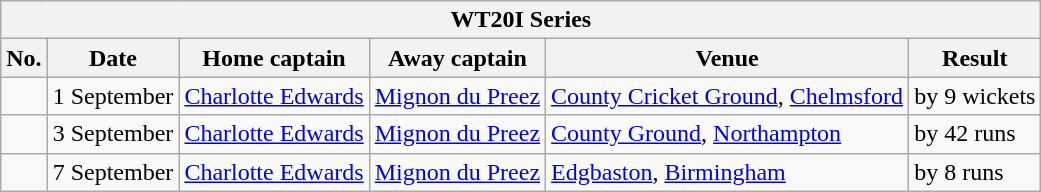<table class="wikitable">
<tr>
<th colspan="6">WT20I Series</th>
</tr>
<tr>
<th>No.</th>
<th>Date</th>
<th>Home captain</th>
<th>Away captain</th>
<th>Venue</th>
<th>Result</th>
</tr>
<tr>
<td></td>
<td>1 September</td>
<td><a href='#'>Charlotte Edwards</a></td>
<td><a href='#'>Mignon du Preez</a></td>
<td><a href='#'>County Cricket Ground</a>, <a href='#'>Chelmsford</a></td>
<td> by 9 wickets</td>
</tr>
<tr>
<td></td>
<td>3 September</td>
<td><a href='#'>Charlotte Edwards</a></td>
<td><a href='#'>Mignon du Preez</a></td>
<td><a href='#'>County Ground</a>, <a href='#'>Northampton</a></td>
<td> by 42 runs</td>
</tr>
<tr>
<td></td>
<td>7 September</td>
<td><a href='#'>Charlotte Edwards</a></td>
<td><a href='#'>Mignon du Preez</a></td>
<td><a href='#'>Edgbaston</a>, <a href='#'>Birmingham</a></td>
<td> by 8 runs</td>
</tr>
</table>
